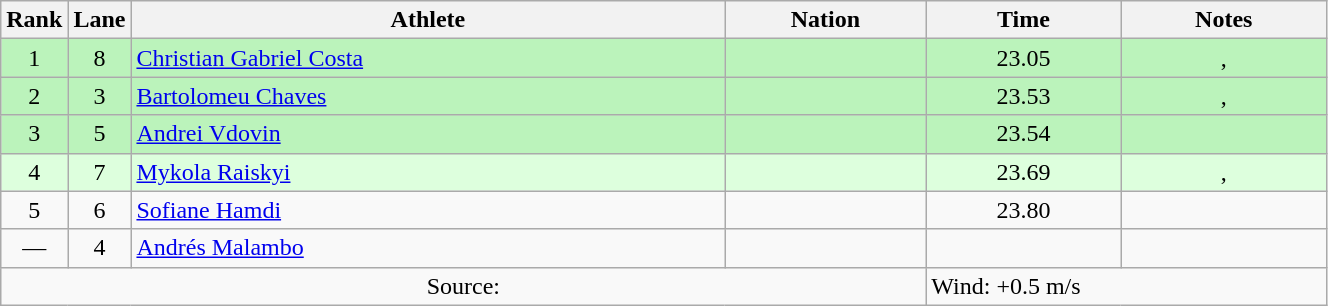<table class="wikitable sortable" style="text-align:center;width: 70%;">
<tr>
<th scope="col" style="width: 10px;">Rank</th>
<th scope="col" style="width: 10px;">Lane</th>
<th scope="col">Athlete</th>
<th scope="col">Nation</th>
<th scope="col">Time</th>
<th scope="col">Notes</th>
</tr>
<tr bgcolor=bbf3bb>
<td>1</td>
<td>8</td>
<td align=left><a href='#'>Christian Gabriel Costa</a></td>
<td align=left></td>
<td>23.05</td>
<td>, </td>
</tr>
<tr bgcolor=bbf3bb>
<td>2</td>
<td>3</td>
<td align=left><a href='#'>Bartolomeu Chaves</a></td>
<td align=left></td>
<td>23.53</td>
<td>, </td>
</tr>
<tr bgcolor=bbf3bb>
<td>3</td>
<td>5</td>
<td align=left><a href='#'>Andrei Vdovin</a></td>
<td align=left></td>
<td>23.54</td>
<td></td>
</tr>
<tr bgcolor=ddffdd>
<td>4</td>
<td>7</td>
<td align=left><a href='#'>Mykola Raiskyi</a></td>
<td align=left></td>
<td>23.69</td>
<td>, </td>
</tr>
<tr>
<td>5</td>
<td>6</td>
<td align=left><a href='#'>Sofiane Hamdi</a></td>
<td align=left></td>
<td>23.80</td>
<td></td>
</tr>
<tr>
<td>—</td>
<td>4</td>
<td align=left><a href='#'>Andrés Malambo</a></td>
<td align=left></td>
<td></td>
<td></td>
</tr>
<tr class="sortbottom">
<td colspan="4">Source:</td>
<td colspan="2" style="text-align:left;">Wind: +0.5 m/s</td>
</tr>
</table>
